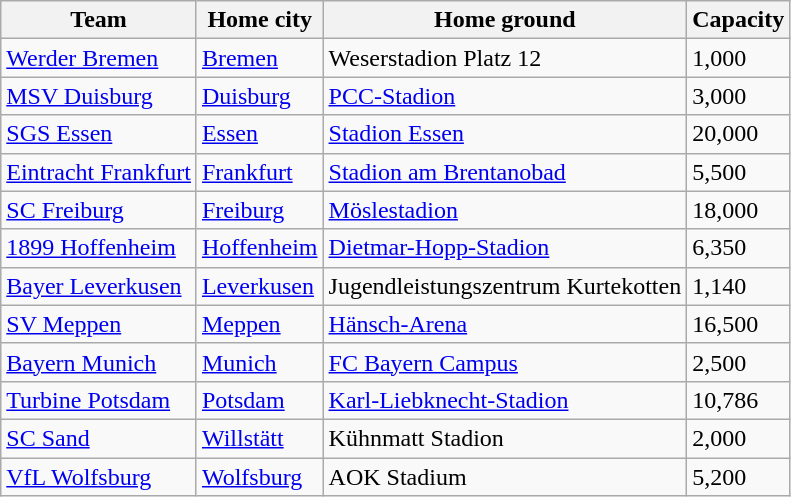<table class="wikitable sortable">
<tr>
<th>Team</th>
<th>Home city</th>
<th>Home ground</th>
<th>Capacity</th>
</tr>
<tr>
<td data-sort-value="Bremen"><a href='#'>Werder Bremen</a></td>
<td><a href='#'>Bremen</a></td>
<td>Weserstadion Platz 12</td>
<td>1,000</td>
</tr>
<tr>
<td data-sort-value="Duisburg"><a href='#'>MSV Duisburg</a></td>
<td><a href='#'>Duisburg</a></td>
<td><a href='#'>PCC-Stadion</a></td>
<td>3,000</td>
</tr>
<tr>
<td data-sort-value="Essen"><a href='#'>SGS Essen</a></td>
<td><a href='#'>Essen</a></td>
<td><a href='#'>Stadion Essen</a></td>
<td>20,000</td>
</tr>
<tr>
<td data-sort-value="Frankfurt"><a href='#'>Eintracht Frankfurt</a></td>
<td><a href='#'>Frankfurt</a></td>
<td><a href='#'>Stadion am Brentanobad</a></td>
<td>5,500</td>
</tr>
<tr>
<td data-sort-value="Freiburg"><a href='#'>SC Freiburg</a></td>
<td><a href='#'>Freiburg</a></td>
<td><a href='#'>Möslestadion</a></td>
<td>18,000</td>
</tr>
<tr>
<td data-sort-value="Hoffenheim"><a href='#'>1899 Hoffenheim</a></td>
<td><a href='#'>Hoffenheim</a></td>
<td><a href='#'>Dietmar-Hopp-Stadion</a></td>
<td>6,350</td>
</tr>
<tr>
<td data-sort-value="Leverkusen"><a href='#'>Bayer Leverkusen</a></td>
<td><a href='#'>Leverkusen</a></td>
<td>Jugendleistungszentrum Kurtekotten</td>
<td>1,140</td>
</tr>
<tr>
<td data-sort-value="Meppen"><a href='#'>SV Meppen</a></td>
<td><a href='#'>Meppen</a></td>
<td><a href='#'>Hänsch-Arena</a></td>
<td>16,500</td>
</tr>
<tr>
<td data-sort-value="Munich"><a href='#'>Bayern Munich</a></td>
<td><a href='#'>Munich</a></td>
<td><a href='#'>FC Bayern Campus</a></td>
<td>2,500</td>
</tr>
<tr>
<td data-sort-value="Potsdam"><a href='#'>Turbine Potsdam</a></td>
<td><a href='#'>Potsdam</a></td>
<td><a href='#'>Karl-Liebknecht-Stadion</a></td>
<td>10,786</td>
</tr>
<tr>
<td data-sort-value="Sand"><a href='#'>SC Sand</a></td>
<td><a href='#'>Willstätt</a></td>
<td>Kühnmatt Stadion</td>
<td>2,000</td>
</tr>
<tr>
<td data-sort-value="Wolfsburg"><a href='#'>VfL Wolfsburg</a></td>
<td><a href='#'>Wolfsburg</a></td>
<td>AOK Stadium</td>
<td>5,200</td>
</tr>
</table>
